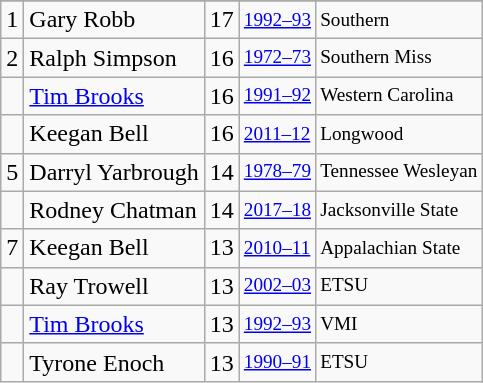<table class="wikitable">
<tr>
</tr>
<tr>
<td>1</td>
<td>Gary Robb</td>
<td>17</td>
<td style="font-size:80%;"><a href='#'>1992–93</a></td>
<td style="font-size:80%;">Southern</td>
</tr>
<tr>
<td>2</td>
<td>Ralph Simpson</td>
<td>16</td>
<td style="font-size:80%;"><a href='#'>1972–73</a></td>
<td style="font-size:80%;">Southern Miss</td>
</tr>
<tr>
<td></td>
<td><a href='#'>Tim Brooks</a></td>
<td>16</td>
<td style="font-size:80%;"><a href='#'>1991–92</a></td>
<td style="font-size:80%;">Western Carolina</td>
</tr>
<tr>
<td></td>
<td>Keegan Bell</td>
<td>16</td>
<td style="font-size:80%;"><a href='#'>2011–12</a></td>
<td style="font-size:80%;">Longwood</td>
</tr>
<tr>
<td>5</td>
<td>Darryl Yarbrough</td>
<td>14</td>
<td style="font-size:80%;"><a href='#'>1978–79</a></td>
<td style="font-size:80%;">Tennessee Wesleyan</td>
</tr>
<tr>
<td></td>
<td>Rodney Chatman</td>
<td>14</td>
<td style="font-size:80%;"><a href='#'>2017–18</a></td>
<td style="font-size:80%;">Jacksonville State</td>
</tr>
<tr>
<td>7</td>
<td>Keegan Bell</td>
<td>13</td>
<td style="font-size:80%;"><a href='#'>2010–11</a></td>
<td style="font-size:80%;">Appalachian State</td>
</tr>
<tr>
<td></td>
<td>Ray Trowell</td>
<td>13</td>
<td style="font-size:80%;"><a href='#'>2002–03</a></td>
<td style="font-size:80%;">ETSU</td>
</tr>
<tr>
<td></td>
<td><a href='#'>Tim Brooks</a></td>
<td>13</td>
<td style="font-size:80%;"><a href='#'>1992–93</a></td>
<td style="font-size:80%;">VMI</td>
</tr>
<tr>
<td></td>
<td>Tyrone Enoch</td>
<td>13</td>
<td style="font-size:80%;"><a href='#'>1990–91</a></td>
<td style="font-size:80%;">ETSU</td>
</tr>
</table>
